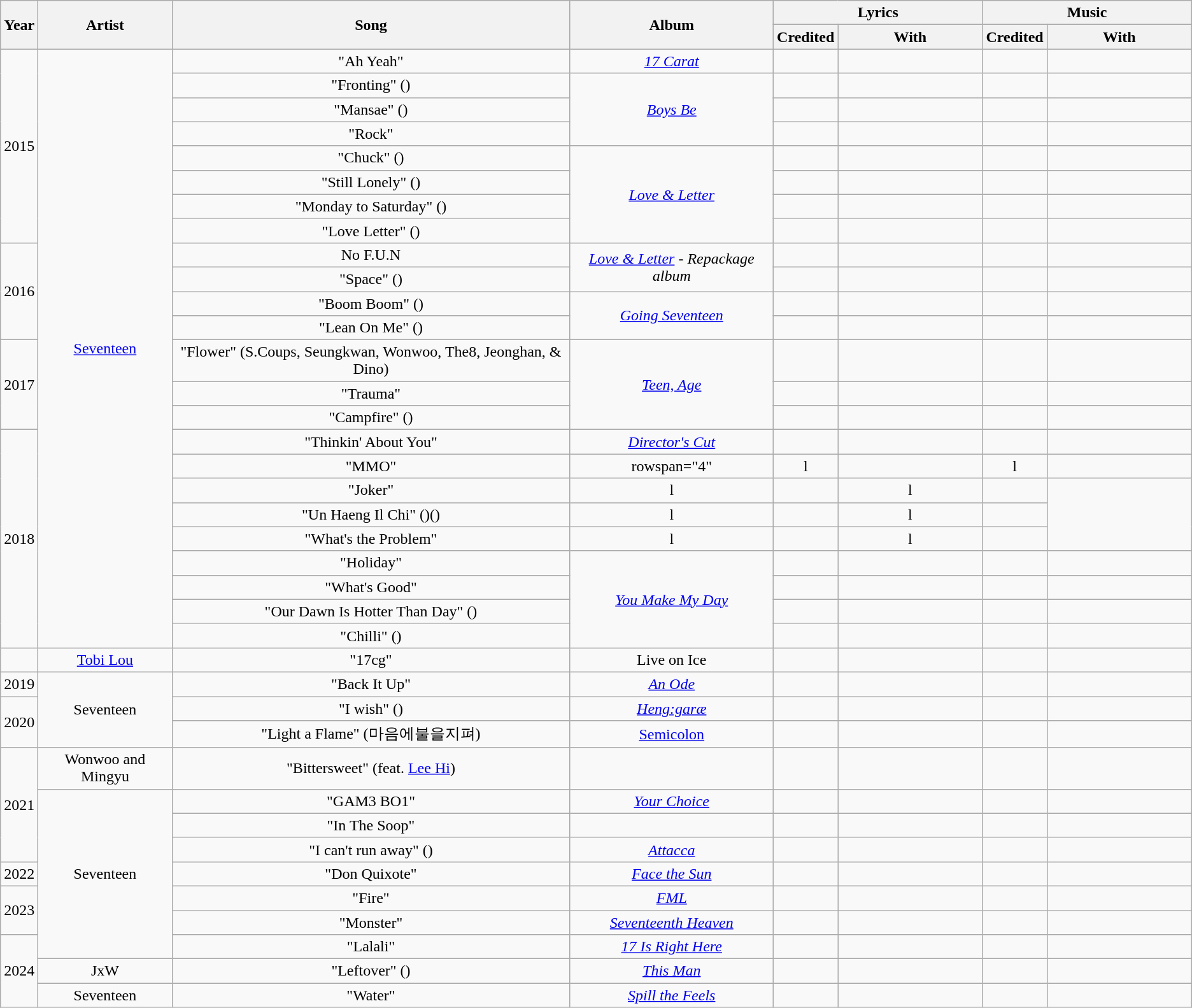<table class="wikitable plainrowheaders sortable" style="text-align:center; width;100%">
<tr>
<th rowspan="2">Year</th>
<th rowspan="2">Artist</th>
<th rowspan="2">Song</th>
<th rowspan="2">Album</th>
<th colspan="2">Lyrics</th>
<th colspan="2">Music</th>
</tr>
<tr>
<th style="width:3em;">Credited</th>
<th style="width:9em;">With</th>
<th style="width:3em;">Credited</th>
<th style="width:9em;">With</th>
</tr>
<tr>
<td rowspan="8">2015</td>
<td rowspan="24"><a href='#'>Seventeen</a></td>
<td>"Ah Yeah"</td>
<td><em><a href='#'>17 Carat</a></em></td>
<td></td>
<td></td>
<td></td>
<td></td>
</tr>
<tr>
<td>"Fronting" () <br></td>
<td rowspan="3"><em><a href='#'>Boys Be</a></em></td>
<td></td>
<td></td>
<td></td>
<td></td>
</tr>
<tr>
<td>"Mansae" ()</td>
<td></td>
<td></td>
<td></td>
<td></td>
</tr>
<tr>
<td>"Rock"</td>
<td></td>
<td></td>
<td></td>
<td></td>
</tr>
<tr>
<td>"Chuck" ()</td>
<td rowspan="4"><em><a href='#'>Love & Letter</a></em></td>
<td></td>
<td></td>
<td></td>
<td></td>
</tr>
<tr>
<td>"Still Lonely" ()</td>
<td></td>
<td></td>
<td></td>
<td></td>
</tr>
<tr>
<td>"Monday to Saturday" () <br></td>
<td></td>
<td></td>
<td></td>
<td></td>
</tr>
<tr>
<td>"Love Letter" ()</td>
<td></td>
<td></td>
<td></td>
<td></td>
</tr>
<tr>
<td rowspan="4">2016</td>
<td>No F.U.N</td>
<td rowspan="2"><em><a href='#'>Love & Letter</a> - Repackage album</em></td>
<td></td>
<td></td>
<td></td>
<td></td>
</tr>
<tr>
<td>"Space" ()</td>
<td></td>
<td></td>
<td></td>
<td></td>
</tr>
<tr>
<td>"Boom Boom" ()</td>
<td rowspan="2"><em><a href='#'>Going Seventeen</a></em></td>
<td></td>
<td></td>
<td></td>
<td></td>
</tr>
<tr>
<td>"Lean On Me" ()<br></td>
<td></td>
<td></td>
<td></td>
<td></td>
</tr>
<tr>
<td rowspan="3">2017</td>
<td>"Flower" (S.Coups, Seungkwan, Wonwoo, The8, Jeonghan, & Dino)</td>
<td rowspan="3"><em><a href='#'>Teen, Age</a></em></td>
<td></td>
<td></td>
<td></td>
<td></td>
</tr>
<tr>
<td>"Trauma" <br></td>
<td></td>
<td></td>
<td></td>
<td></td>
</tr>
<tr>
<td>"Campfire" ()</td>
<td></td>
<td></td>
<td></td>
<td></td>
</tr>
<tr>
<td rowspan="9">2018</td>
<td>"Thinkin' About You"</td>
<td><em><a href='#'>Director's Cut</a></em></td>
<td></td>
<td></td>
<td></td>
<td></td>
</tr>
<tr>
<td>"MMO" <br></td>
<td>rowspan="4" </td>
<td>l</td>
<td></td>
<td>l</td>
<td></td>
</tr>
<tr>
<td>"Joker" <br></td>
<td>l</td>
<td></td>
<td>l</td>
<td></td>
</tr>
<tr>
<td>"Un Haeng Il Chi" ()() <br></td>
<td>l</td>
<td></td>
<td>l</td>
<td></td>
</tr>
<tr>
<td>"What's the Problem" <br></td>
<td>l</td>
<td></td>
<td>l</td>
<td></td>
</tr>
<tr>
<td>"Holiday"</td>
<td rowspan="4"><em><a href='#'>You Make My Day</a></em></td>
<td></td>
<td></td>
<td></td>
<td></td>
</tr>
<tr>
<td>"What's Good" <br></td>
<td></td>
<td></td>
<td></td>
<td></td>
</tr>
<tr>
<td>"Our Dawn Is Hotter Than Day" ()</td>
<td></td>
<td></td>
<td></td>
<td></td>
</tr>
<tr>
<td>"Chilli" () <br></td>
<td></td>
<td></td>
<td></td>
<td></td>
</tr>
<tr>
<td></td>
<td><a href='#'>Tobi Lou</a></td>
<td>"17cg"</td>
<td>Live on Ice</td>
<td></td>
<td></td>
<td></td>
<td></td>
</tr>
<tr>
<td>2019</td>
<td rowspan="3">Seventeen</td>
<td>"Back It Up" <br></td>
<td><em><a href='#'>An Ode</a></em></td>
<td></td>
<td></td>
<td></td>
<td></td>
</tr>
<tr>
<td rowspan="2">2020</td>
<td>"I wish" ()</td>
<td><em><a href='#'>Heng:garæ</a></em></td>
<td></td>
<td></td>
<td></td>
<td></td>
</tr>
<tr>
<td>"Light a Flame" (마음에불을지펴)<br></td>
<td><a href='#'>Semicolon</a></td>
<td></td>
<td></td>
<td></td>
<td></td>
</tr>
<tr>
<td rowspan="4">2021</td>
<td>Wonwoo and Mingyu</td>
<td>"Bittersweet" (feat. <a href='#'>Lee Hi</a>)</td>
<td></td>
<td></td>
<td></td>
<td></td>
<td></td>
</tr>
<tr>
<td rowspan="7">Seventeen</td>
<td>"GAM3 BO1" <br></td>
<td><em><a href='#'>Your Choice</a></em></td>
<td></td>
<td></td>
<td></td>
<td></td>
</tr>
<tr>
<td>"In The Soop"</td>
<td></td>
<td></td>
<td></td>
<td></td>
<td></td>
</tr>
<tr>
<td>"I can't run away" ()<br></td>
<td><a href='#'><em>Attacca</em></a></td>
<td></td>
<td></td>
<td></td>
<td></td>
</tr>
<tr>
<td>2022</td>
<td>"Don Quixote"</td>
<td><em><a href='#'>Face the Sun</a></em></td>
<td></td>
<td></td>
<td></td>
<td></td>
</tr>
<tr>
<td rowspan="2">2023</td>
<td>"Fire" <br></td>
<td><a href='#'><em>FML</em></a></td>
<td></td>
<td></td>
<td></td>
<td></td>
</tr>
<tr>
<td>"Monster" <br></td>
<td><em><a href='#'>Seventeenth Heaven</a></em></td>
<td></td>
<td></td>
<td></td>
<td></td>
</tr>
<tr>
<td rowspan="3">2024</td>
<td>"Lalali" <br></td>
<td><em><a href='#'>17 Is Right Here</a></em></td>
<td></td>
<td></td>
<td></td>
<td></td>
</tr>
<tr>
<td>JxW</td>
<td>"Leftover" ()  <br> </td>
<td><a href='#'><em>This Man</em></a></td>
<td></td>
<td></td>
<td></td>
<td></td>
</tr>
<tr>
<td>Seventeen</td>
<td>"Water"<br></td>
<td><em><a href='#'>Spill the Feels</a></em></td>
<td></td>
<td></td>
<td></td>
<td></td>
</tr>
</table>
